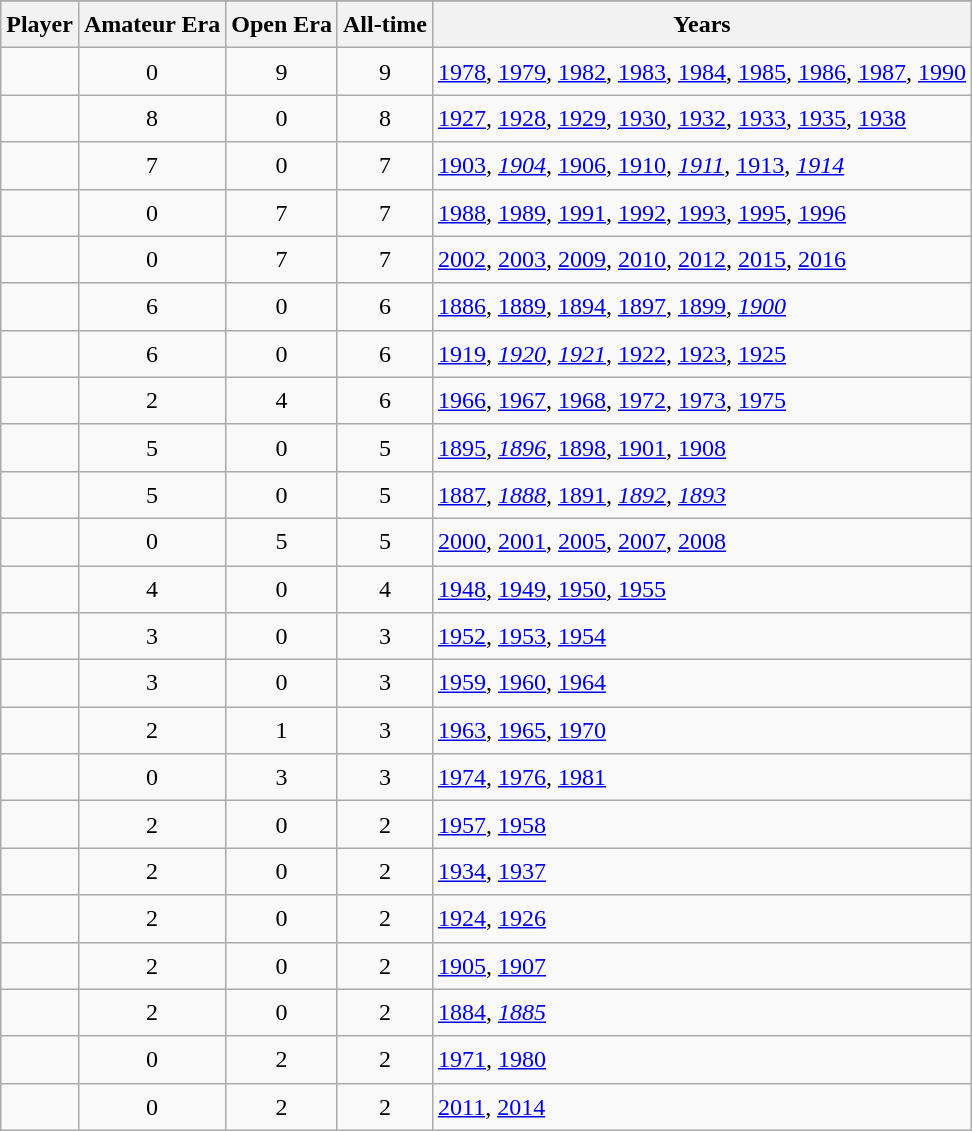<table class="sortable wikitable" style="font-size:1.00em; line-height:1.5em;">
<tr style="background: #efefef">
</tr>
<tr>
<th>Player</th>
<th>Amateur Era</th>
<th>Open Era</th>
<th>All-time</th>
<th class="unsortable">Years</th>
</tr>
<tr>
<td></td>
<td align="center">0</td>
<td align="center">9</td>
<td align="center">9</td>
<td><a href='#'>1978</a>, <a href='#'>1979</a>, <a href='#'>1982</a>, <a href='#'>1983</a>, <a href='#'>1984</a>, <a href='#'>1985</a>, <a href='#'>1986</a>, <a href='#'>1987</a>, <a href='#'>1990</a></td>
</tr>
<tr>
<td></td>
<td align="center">8</td>
<td align="center">0</td>
<td align="center">8</td>
<td><a href='#'>1927</a>, <a href='#'>1928</a>, <a href='#'>1929</a>, <a href='#'>1930</a>, <a href='#'>1932</a>, <a href='#'>1933</a>, <a href='#'>1935</a>, <a href='#'>1938</a></td>
</tr>
<tr>
<td></td>
<td align="center">7</td>
<td align="center">0</td>
<td align="center">7</td>
<td><a href='#'>1903</a>, <em><a href='#'>1904</a></em>, <a href='#'>1906</a>, <a href='#'>1910</a>, <em><a href='#'>1911</a></em>, <a href='#'>1913</a>, <em><a href='#'>1914</a></em></td>
</tr>
<tr>
<td></td>
<td align="center">0</td>
<td align="center">7</td>
<td align="center">7</td>
<td><a href='#'>1988</a>, <a href='#'>1989</a>, <a href='#'>1991</a>, <a href='#'>1992</a>, <a href='#'>1993</a>, <a href='#'>1995</a>, <a href='#'>1996</a></td>
</tr>
<tr>
<td></td>
<td align="center">0</td>
<td align="center">7</td>
<td align="center">7</td>
<td><a href='#'>2002</a>, <a href='#'>2003</a>, <a href='#'>2009</a>, <a href='#'>2010</a>, <a href='#'>2012</a>, <a href='#'>2015</a>, <a href='#'>2016</a></td>
</tr>
<tr>
<td></td>
<td align="center">6</td>
<td align="center">0</td>
<td align="center">6</td>
<td><a href='#'>1886</a>, <a href='#'>1889</a>, <a href='#'>1894</a>, <a href='#'>1897</a>, <a href='#'>1899</a>, <em><a href='#'>1900</a></em></td>
</tr>
<tr>
<td></td>
<td align="center">6</td>
<td align="center">0</td>
<td align="center">6</td>
<td><a href='#'>1919</a>, <em><a href='#'>1920</a></em>, <em><a href='#'>1921</a></em>, <a href='#'>1922</a>, <a href='#'>1923</a>, <a href='#'>1925</a></td>
</tr>
<tr>
<td></td>
<td align="center">2</td>
<td align="center">4</td>
<td align="center">6</td>
<td><a href='#'>1966</a>, <a href='#'>1967</a>, <a href='#'>1968</a>, <a href='#'>1972</a>, <a href='#'>1973</a>, <a href='#'>1975</a></td>
</tr>
<tr>
<td></td>
<td align="center">5</td>
<td align="center">0</td>
<td align="center">5</td>
<td><a href='#'>1895</a>, <em><a href='#'>1896</a></em>, <a href='#'>1898</a>, <a href='#'>1901</a>, <a href='#'>1908</a></td>
</tr>
<tr>
<td></td>
<td align="center">5</td>
<td align="center">0</td>
<td align="center">5</td>
<td><a href='#'>1887</a>, <em><a href='#'>1888</a></em>, <a href='#'>1891</a>, <em><a href='#'>1892</a></em>, <em><a href='#'>1893</a></em></td>
</tr>
<tr>
<td></td>
<td align="center">0</td>
<td align="center">5</td>
<td align="center">5</td>
<td><a href='#'>2000</a>, <a href='#'>2001</a>, <a href='#'>2005</a>, <a href='#'>2007</a>, <a href='#'>2008</a></td>
</tr>
<tr>
<td></td>
<td align="center">4</td>
<td align="center">0</td>
<td align="center">4</td>
<td><a href='#'>1948</a>, <a href='#'>1949</a>, <a href='#'>1950</a>, <a href='#'>1955</a></td>
</tr>
<tr>
<td></td>
<td align="center">3</td>
<td align="center">0</td>
<td align="center">3</td>
<td><a href='#'>1952</a>, <a href='#'>1953</a>, <a href='#'>1954</a></td>
</tr>
<tr>
<td></td>
<td align="center">3</td>
<td align="center">0</td>
<td align="center">3</td>
<td><a href='#'>1959</a>, <a href='#'>1960</a>, <a href='#'>1964</a></td>
</tr>
<tr>
<td></td>
<td align="center">2</td>
<td align="center">1</td>
<td align="center">3</td>
<td><a href='#'>1963</a>, <a href='#'>1965</a>, <a href='#'>1970</a></td>
</tr>
<tr>
<td></td>
<td align="center">0</td>
<td align="center">3</td>
<td align="center">3</td>
<td><a href='#'>1974</a>, <a href='#'>1976</a>, <a href='#'>1981</a></td>
</tr>
<tr>
<td></td>
<td align="center">2</td>
<td align="center">0</td>
<td align="center">2</td>
<td><a href='#'>1957</a>, <a href='#'>1958</a></td>
</tr>
<tr>
<td></td>
<td align="center">2</td>
<td align="center">0</td>
<td align="center">2</td>
<td><a href='#'>1934</a>, <a href='#'>1937</a></td>
</tr>
<tr>
<td></td>
<td align="center">2</td>
<td align="center">0</td>
<td align="center">2</td>
<td><a href='#'>1924</a>, <a href='#'>1926</a></td>
</tr>
<tr>
<td></td>
<td align="center">2</td>
<td align="center">0</td>
<td align="center">2</td>
<td><a href='#'>1905</a>, <a href='#'>1907</a></td>
</tr>
<tr>
<td></td>
<td align="center">2</td>
<td align="center">0</td>
<td align="center">2</td>
<td><a href='#'>1884</a>, <em><a href='#'>1885</a></em></td>
</tr>
<tr>
<td></td>
<td align="center">0</td>
<td align="center">2</td>
<td align="center">2</td>
<td><a href='#'>1971</a>, <a href='#'>1980</a></td>
</tr>
<tr>
<td></td>
<td align="center">0</td>
<td align="center">2</td>
<td align="center">2</td>
<td><a href='#'>2011</a>, <a href='#'>2014</a></td>
</tr>
</table>
